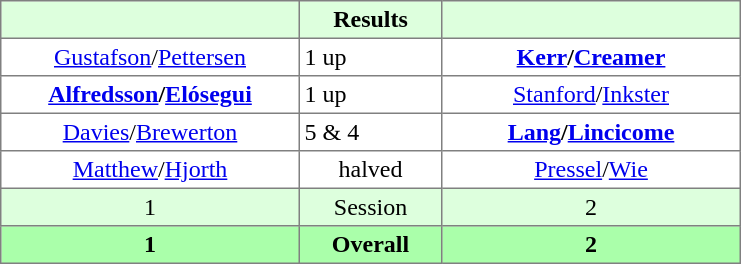<table border="1" cellpadding="3" style="border-collapse:collapse; text-align:center;">
<tr style="background:#dfd;">
<th style="width:12em;"></th>
<th style="width:5.5em;">Results</th>
<th style="width:12em;"></th>
</tr>
<tr>
<td><a href='#'>Gustafson</a>/<a href='#'>Pettersen</a></td>
<td align=left> 1 up</td>
<td><strong><a href='#'>Kerr</a>/<a href='#'>Creamer</a></strong></td>
</tr>
<tr>
<td><strong><a href='#'>Alfredsson</a>/<a href='#'>Elósegui</a></strong></td>
<td align=left> 1 up</td>
<td><a href='#'>Stanford</a>/<a href='#'>Inkster</a></td>
</tr>
<tr>
<td><a href='#'>Davies</a>/<a href='#'>Brewerton</a></td>
<td align=left> 5 & 4</td>
<td><strong><a href='#'>Lang</a>/<a href='#'>Lincicome</a></strong></td>
</tr>
<tr>
<td><a href='#'>Matthew</a>/<a href='#'>Hjorth</a></td>
<td>halved</td>
<td><a href='#'>Pressel</a>/<a href='#'>Wie</a></td>
</tr>
<tr style="background:#dfd;">
<td>1</td>
<td>Session</td>
<td>2</td>
</tr>
<tr style="background:#afa;">
<th>1</th>
<th>Overall</th>
<th>2</th>
</tr>
</table>
